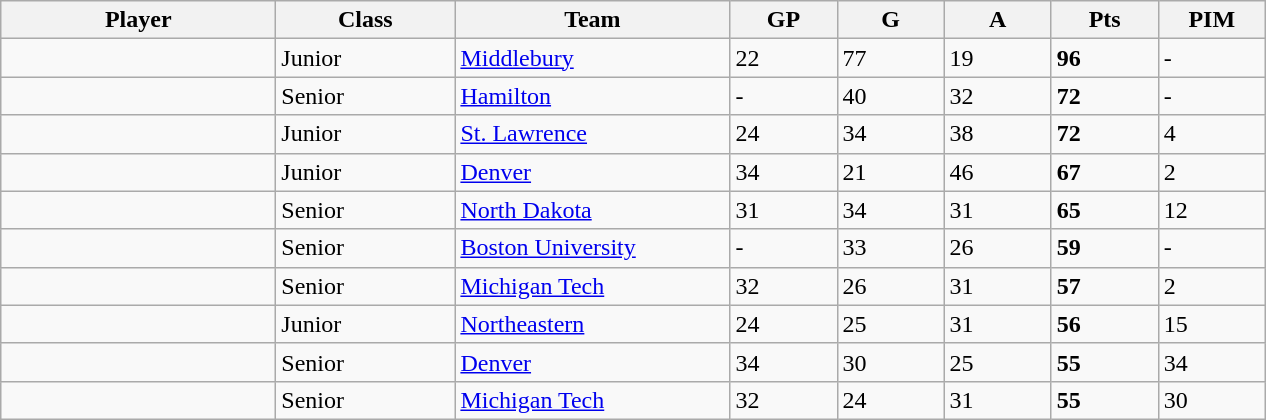<table class="wikitable sortable">
<tr>
<th style="width: 11em;">Player</th>
<th style="width: 7em;">Class</th>
<th style="width: 11em;">Team</th>
<th style="width: 4em;">GP</th>
<th style="width: 4em;">G</th>
<th style="width: 4em;">A</th>
<th style="width: 4em;">Pts</th>
<th style="width: 4em;">PIM</th>
</tr>
<tr>
<td></td>
<td>Junior</td>
<td><a href='#'>Middlebury</a></td>
<td>22</td>
<td>77</td>
<td>19</td>
<td><strong>96</strong></td>
<td>-</td>
</tr>
<tr>
<td></td>
<td>Senior</td>
<td><a href='#'>Hamilton</a></td>
<td>-</td>
<td>40</td>
<td>32</td>
<td><strong>72</strong></td>
<td>-</td>
</tr>
<tr>
<td></td>
<td>Junior</td>
<td><a href='#'>St. Lawrence</a></td>
<td>24</td>
<td>34</td>
<td>38</td>
<td><strong>72</strong></td>
<td>4</td>
</tr>
<tr>
<td></td>
<td>Junior</td>
<td><a href='#'>Denver</a></td>
<td>34</td>
<td>21</td>
<td>46</td>
<td><strong>67</strong></td>
<td>2</td>
</tr>
<tr>
<td></td>
<td>Senior</td>
<td><a href='#'>North Dakota</a></td>
<td>31</td>
<td>34</td>
<td>31</td>
<td><strong>65</strong></td>
<td>12</td>
</tr>
<tr>
<td></td>
<td>Senior</td>
<td><a href='#'>Boston University</a></td>
<td>-</td>
<td>33</td>
<td>26</td>
<td><strong>59</strong></td>
<td>-</td>
</tr>
<tr>
<td></td>
<td>Senior</td>
<td><a href='#'>Michigan Tech</a></td>
<td>32</td>
<td>26</td>
<td>31</td>
<td><strong>57</strong></td>
<td>2</td>
</tr>
<tr>
<td></td>
<td>Junior</td>
<td><a href='#'>Northeastern</a></td>
<td>24</td>
<td>25</td>
<td>31</td>
<td><strong>56</strong></td>
<td>15</td>
</tr>
<tr>
<td></td>
<td>Senior</td>
<td><a href='#'>Denver</a></td>
<td>34</td>
<td>30</td>
<td>25</td>
<td><strong>55</strong></td>
<td>34</td>
</tr>
<tr>
<td></td>
<td>Senior</td>
<td><a href='#'>Michigan Tech</a></td>
<td>32</td>
<td>24</td>
<td>31</td>
<td><strong>55</strong></td>
<td>30</td>
</tr>
</table>
